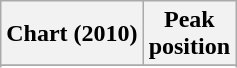<table class="wikitable plainrowheaders sortable" style="text-align:center">
<tr>
<th scope="col">Chart (2010)</th>
<th scope="col">Peak<br>position</th>
</tr>
<tr>
</tr>
<tr>
</tr>
<tr>
</tr>
</table>
